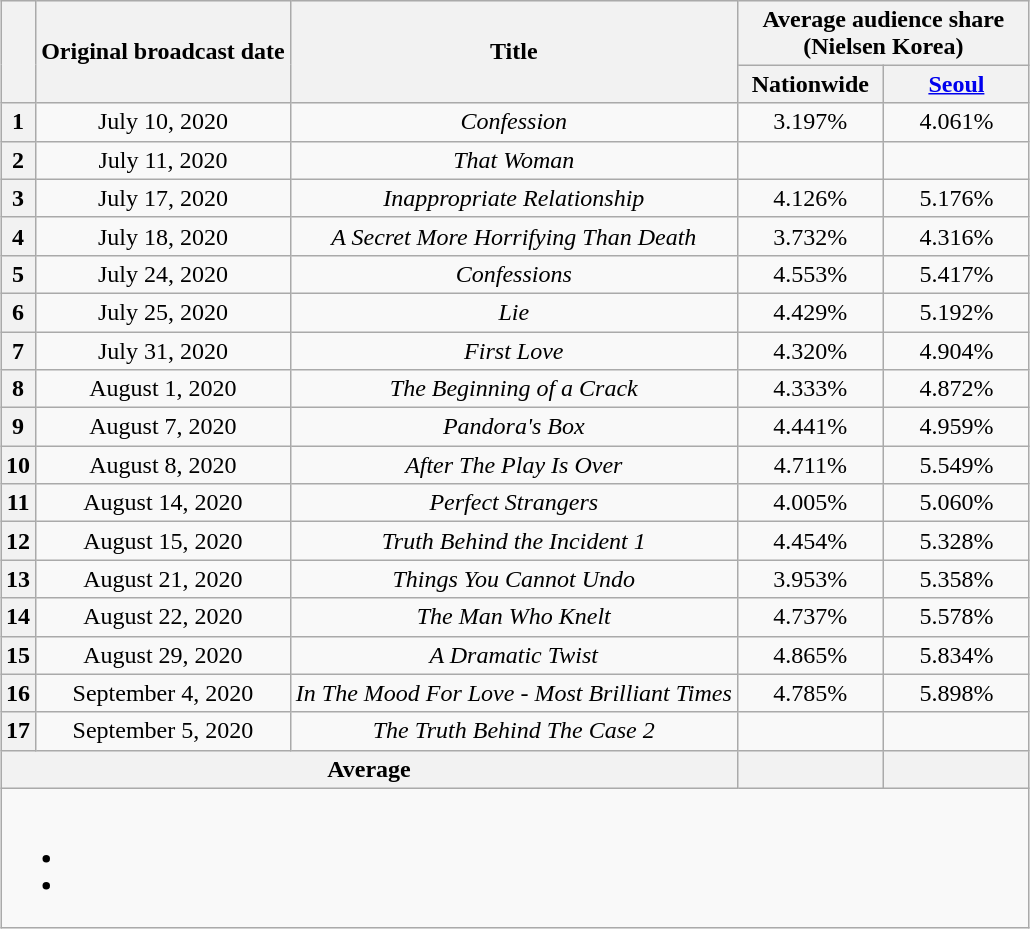<table class="wikitable" style="text-align:center;max-width:750px; margin-left: auto; margin-right: auto; border: none;">
<tr>
</tr>
<tr>
<th rowspan="2"></th>
<th rowspan="2">Original broadcast date</th>
<th rowspan="2">Title</th>
<th colspan="2">Average audience share<br>(Nielsen Korea)</th>
</tr>
<tr>
<th width="90">Nationwide</th>
<th width="90"><a href='#'>Seoul</a></th>
</tr>
<tr>
<th>1</th>
<td>July 10, 2020</td>
<td><em>Confession</em></td>
<td>3.197%</td>
<td>4.061%</td>
</tr>
<tr>
<th>2</th>
<td>July 11, 2020</td>
<td><em>That Woman</em></td>
<td></td>
<td></td>
</tr>
<tr>
<th>3</th>
<td>July 17, 2020</td>
<td><em>Inappropriate Relationship</em></td>
<td>4.126%</td>
<td>5.176%</td>
</tr>
<tr>
<th>4</th>
<td>July 18, 2020</td>
<td><em>A Secret More Horrifying Than Death</em></td>
<td>3.732%</td>
<td>4.316%</td>
</tr>
<tr>
<th>5</th>
<td>July 24, 2020</td>
<td><em>Confessions</em></td>
<td>4.553%</td>
<td>5.417%</td>
</tr>
<tr>
<th>6</th>
<td>July 25, 2020</td>
<td><em>Lie</em></td>
<td>4.429%</td>
<td>5.192%</td>
</tr>
<tr>
<th>7</th>
<td>July 31, 2020</td>
<td><em>First Love</em></td>
<td>4.320%</td>
<td>4.904%</td>
</tr>
<tr>
<th>8</th>
<td>August 1, 2020</td>
<td><em>The Beginning of a Crack</em></td>
<td>4.333%</td>
<td>4.872%</td>
</tr>
<tr>
<th>9</th>
<td>August 7, 2020</td>
<td><em>Pandora's Box</em></td>
<td>4.441%</td>
<td>4.959%</td>
</tr>
<tr>
<th>10</th>
<td>August 8, 2020</td>
<td><em>After The Play Is Over</em></td>
<td>4.711%</td>
<td>5.549%</td>
</tr>
<tr>
<th>11</th>
<td>August 14, 2020</td>
<td><em>Perfect Strangers</em></td>
<td>4.005%</td>
<td>5.060%</td>
</tr>
<tr>
<th>12</th>
<td>August 15, 2020</td>
<td><em>Truth Behind the Incident 1</em></td>
<td>4.454%</td>
<td>5.328%</td>
</tr>
<tr>
<th>13</th>
<td>August 21, 2020</td>
<td><em>Things You Cannot Undo</em></td>
<td>3.953%</td>
<td>5.358%</td>
</tr>
<tr>
<th>14</th>
<td>August 22, 2020</td>
<td><em>The Man Who Knelt</em></td>
<td>4.737%</td>
<td>5.578%</td>
</tr>
<tr>
<th>15</th>
<td>August 29, 2020</td>
<td><em>A Dramatic Twist</em></td>
<td>4.865%</td>
<td>5.834%</td>
</tr>
<tr>
<th>16</th>
<td>September 4, 2020</td>
<td><em>In The Mood For Love - Most Brilliant Times</em></td>
<td>4.785%</td>
<td>5.898%</td>
</tr>
<tr>
<th>17</th>
<td>September 5, 2020</td>
<td><em>The Truth Behind The Case 2</em></td>
<td></td>
<td></td>
</tr>
<tr>
<th colspan="3">Average</th>
<th></th>
<th></th>
</tr>
<tr>
<td colspan="6"><br><ul><li></li><li></li></ul></td>
</tr>
</table>
